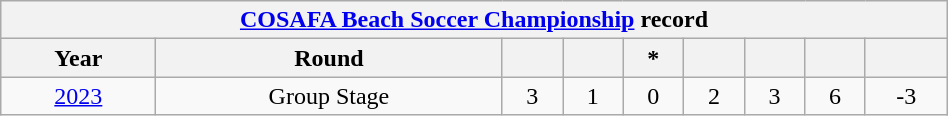<table class="wikitable" style="text-align: center; width:50%;">
<tr>
<th colspan="9"><a href='#'>COSAFA Beach Soccer Championship</a> record</th>
</tr>
<tr>
<th>Year</th>
<th>Round</th>
<th></th>
<th></th>
<th>*</th>
<th></th>
<th></th>
<th></th>
<th></th>
</tr>
<tr>
<td> <a href='#'>2023</a></td>
<td>Group Stage</td>
<td>3</td>
<td>1</td>
<td>0</td>
<td>2</td>
<td>3</td>
<td>6</td>
<td>-3</td>
</tr>
</table>
